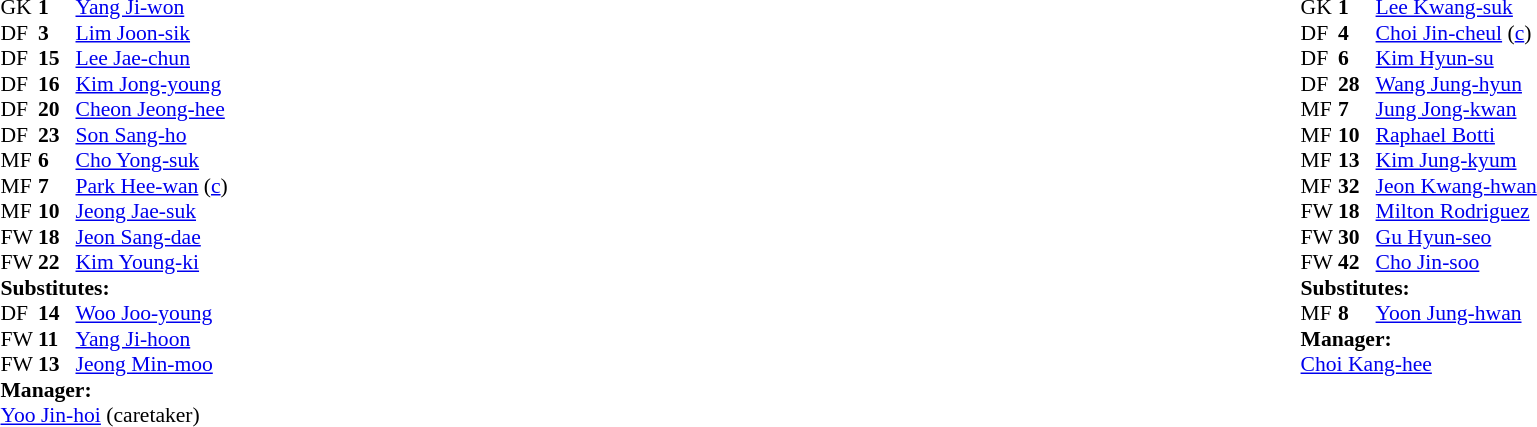<table width="100%">
<tr>
<td valign="top" width="50%"><br><table style="font-size: 90%" cellspacing="0" cellpadding="0">
<tr>
<td colspan="4"></td>
</tr>
<tr>
<th width="25"></th>
<th width="25"></th>
</tr>
<tr>
<td>GK</td>
<td><strong>1</strong></td>
<td> <a href='#'>Yang Ji-won</a></td>
</tr>
<tr>
<td>DF</td>
<td><strong>3</strong></td>
<td> <a href='#'>Lim Joon-sik</a></td>
</tr>
<tr>
<td>DF</td>
<td><strong>15</strong></td>
<td> <a href='#'>Lee Jae-chun</a></td>
</tr>
<tr>
<td>DF</td>
<td><strong>16</strong></td>
<td> <a href='#'>Kim Jong-young</a></td>
<td></td>
</tr>
<tr>
<td>DF</td>
<td><strong>20</strong></td>
<td> <a href='#'>Cheon Jeong-hee</a></td>
</tr>
<tr>
<td>DF</td>
<td><strong>23</strong></td>
<td> <a href='#'>Son Sang-ho</a></td>
<td></td>
<td></td>
</tr>
<tr>
<td>MF</td>
<td><strong>6</strong></td>
<td> <a href='#'>Cho Yong-suk</a></td>
</tr>
<tr>
<td>MF</td>
<td><strong>7</strong></td>
<td> <a href='#'>Park Hee-wan</a> (<a href='#'>c</a>)</td>
<td></td>
<td></td>
</tr>
<tr>
<td>MF</td>
<td><strong>10</strong></td>
<td> <a href='#'>Jeong Jae-suk</a></td>
</tr>
<tr>
<td>FW</td>
<td><strong>18</strong></td>
<td> <a href='#'>Jeon Sang-dae</a></td>
<td></td>
<td></td>
</tr>
<tr>
<td>FW</td>
<td><strong>22</strong></td>
<td> <a href='#'>Kim Young-ki</a></td>
</tr>
<tr>
<td colspan=4><strong>Substitutes:</strong></td>
</tr>
<tr>
<td>DF</td>
<td><strong>14</strong></td>
<td> <a href='#'>Woo Joo-young</a></td>
<td></td>
<td></td>
</tr>
<tr>
<td>FW</td>
<td><strong>11</strong></td>
<td> <a href='#'>Yang Ji-hoon</a></td>
<td></td>
<td></td>
</tr>
<tr>
<td>FW</td>
<td><strong>13</strong></td>
<td> <a href='#'>Jeong Min-moo</a></td>
<td></td>
<td></td>
</tr>
<tr>
<td colspan=4><strong>Manager:</strong></td>
</tr>
<tr>
<td colspan="4"> <a href='#'>Yoo Jin-hoi</a> (caretaker)</td>
</tr>
</table>
</td>
<td valign="top"></td>
<td valign="top" width="50%"><br><table style="font-size: 90%" cellspacing="0" cellpadding="0" align=center>
<tr>
<td colspan="4"></td>
</tr>
<tr>
<th width="25"></th>
<th width="25"></th>
</tr>
<tr>
<td>GK</td>
<td><strong>1</strong></td>
<td> <a href='#'>Lee Kwang-suk</a></td>
</tr>
<tr>
<td>DF</td>
<td><strong>4</strong></td>
<td> <a href='#'>Choi Jin-cheul</a> (<a href='#'>c</a>)</td>
</tr>
<tr>
<td>DF</td>
<td><strong>6</strong></td>
<td> <a href='#'>Kim Hyun-su</a></td>
</tr>
<tr>
<td>DF</td>
<td><strong>28</strong></td>
<td> <a href='#'>Wang Jung-hyun</a></td>
</tr>
<tr>
<td>MF</td>
<td><strong>7</strong></td>
<td> <a href='#'>Jung Jong-kwan</a></td>
</tr>
<tr>
<td>MF</td>
<td><strong>10</strong></td>
<td> <a href='#'>Raphael Botti</a></td>
</tr>
<tr>
<td>MF</td>
<td><strong>13</strong></td>
<td> <a href='#'>Kim Jung-kyum</a></td>
</tr>
<tr>
<td>MF</td>
<td><strong>32</strong></td>
<td> <a href='#'>Jeon Kwang-hwan</a></td>
</tr>
<tr>
<td>FW</td>
<td><strong>18</strong></td>
<td> <a href='#'>Milton Rodriguez</a></td>
</tr>
<tr>
<td>FW</td>
<td><strong>30</strong></td>
<td> <a href='#'>Gu Hyun-seo</a></td>
</tr>
<tr>
<td>FW</td>
<td><strong>42</strong></td>
<td> <a href='#'>Cho Jin-soo</a></td>
<td></td>
<td></td>
</tr>
<tr>
<td colspan=4><strong>Substitutes:</strong></td>
</tr>
<tr>
<td>MF</td>
<td><strong>8</strong></td>
<td> <a href='#'>Yoon Jung-hwan</a></td>
<td></td>
<td></td>
</tr>
<tr>
<td></td>
</tr>
<tr>
<td></td>
</tr>
<tr>
<td colspan=4><strong>Manager:</strong></td>
</tr>
<tr>
<td colspan="4"> <a href='#'>Choi Kang-hee</a></td>
</tr>
</table>
</td>
</tr>
</table>
